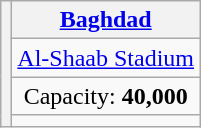<table class="wikitable" style="text-align:center">
<tr>
<th rowspan="4"></th>
<th><a href='#'>Baghdad</a></th>
</tr>
<tr>
<td><a href='#'>Al-Shaab Stadium</a></td>
</tr>
<tr>
<td>Capacity: <strong>40,000</strong></td>
</tr>
<tr>
<td></td>
</tr>
</table>
